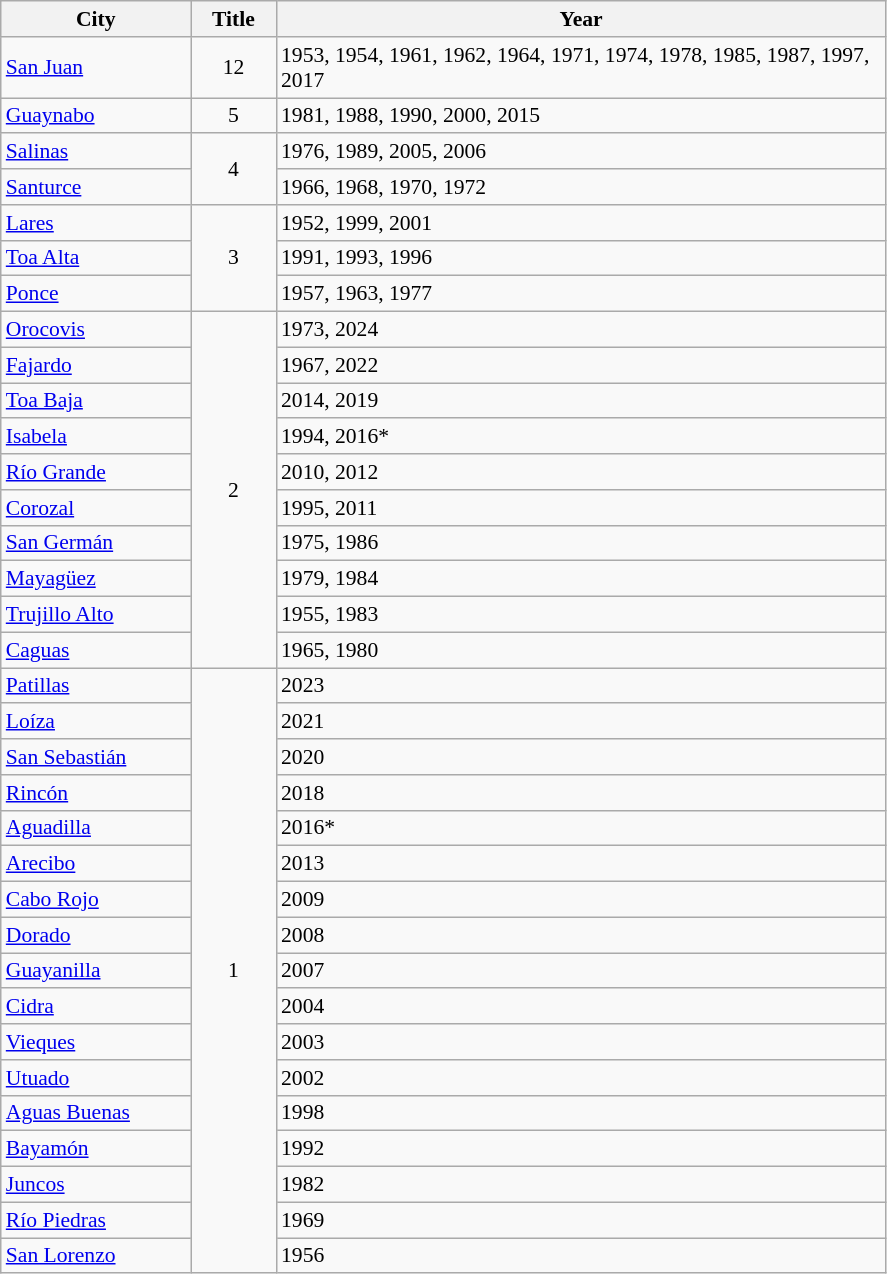<table class="wikitable sortable" style="font-size: 90%">
<tr>
<th width="120">City</th>
<th width="50">Title</th>
<th width="400">Year</th>
</tr>
<tr>
<td><a href='#'>San Juan</a></td>
<td rowspan="1" style="text-align:center;">12</td>
<td>1953, 1954, 1961, 1962, 1964, 1971, 1974, 1978, 1985, 1987, 1997, 2017</td>
</tr>
<tr>
<td><a href='#'>Guaynabo</a></td>
<td rowspan="1"style="text-align:center;">5</td>
<td>1981, 1988, 1990, 2000, 2015</td>
</tr>
<tr>
<td><a href='#'>Salinas</a></td>
<td rowspan="2"style="text-align:center;">4</td>
<td>1976, 1989, 2005, 2006</td>
</tr>
<tr>
<td><a href='#'>Santurce</a></td>
<td>1966, 1968, 1970, 1972</td>
</tr>
<tr>
<td><a href='#'>Lares</a></td>
<td rowspan="3"style="text-align:center;">3</td>
<td>1952, 1999, 2001</td>
</tr>
<tr>
<td><a href='#'>Toa Alta</a></td>
<td>1991, 1993, 1996</td>
</tr>
<tr>
<td><a href='#'>Ponce</a></td>
<td>1957, 1963, 1977</td>
</tr>
<tr>
<td><a href='#'>Orocovis</a></td>
<td rowspan="10" style="text-align:center;">2</td>
<td>1973, 2024</td>
</tr>
<tr>
<td><a href='#'>Fajardo</a></td>
<td>1967, 2022</td>
</tr>
<tr>
<td><a href='#'>Toa Baja</a></td>
<td>2014, 2019</td>
</tr>
<tr>
<td><a href='#'>Isabela</a></td>
<td>1994, 2016*</td>
</tr>
<tr>
<td><a href='#'>Río Grande</a></td>
<td>2010, 2012</td>
</tr>
<tr>
<td><a href='#'>Corozal</a></td>
<td>1995, 2011</td>
</tr>
<tr>
<td><a href='#'>San Germán</a></td>
<td>1975, 1986</td>
</tr>
<tr>
<td><a href='#'>Mayagüez</a></td>
<td>1979, 1984</td>
</tr>
<tr>
<td><a href='#'>Trujillo Alto</a></td>
<td>1955, 1983</td>
</tr>
<tr>
<td><a href='#'>Caguas</a></td>
<td>1965, 1980</td>
</tr>
<tr>
<td><a href='#'>Patillas</a></td>
<td rowspan="18"style="text-align:center;">1</td>
<td>2023</td>
</tr>
<tr>
<td><a href='#'>Loíza</a></td>
<td>2021</td>
</tr>
<tr>
<td><a href='#'>San Sebastián</a></td>
<td>2020</td>
</tr>
<tr>
<td><a href='#'>Rincón</a></td>
<td>2018</td>
</tr>
<tr>
<td><a href='#'>Aguadilla</a></td>
<td>2016*</td>
</tr>
<tr>
<td><a href='#'>Arecibo</a></td>
<td>2013</td>
</tr>
<tr>
<td><a href='#'>Cabo Rojo</a></td>
<td>2009</td>
</tr>
<tr>
<td><a href='#'>Dorado</a></td>
<td>2008</td>
</tr>
<tr>
<td><a href='#'>Guayanilla</a></td>
<td>2007</td>
</tr>
<tr>
<td><a href='#'>Cidra</a></td>
<td>2004</td>
</tr>
<tr>
<td><a href='#'>Vieques</a></td>
<td>2003</td>
</tr>
<tr>
<td><a href='#'>Utuado</a></td>
<td>2002</td>
</tr>
<tr>
<td><a href='#'>Aguas Buenas</a></td>
<td>1998</td>
</tr>
<tr>
<td><a href='#'>Bayamón</a></td>
<td>1992</td>
</tr>
<tr>
<td><a href='#'>Juncos</a></td>
<td>1982</td>
</tr>
<tr>
<td><a href='#'>Río Piedras</a></td>
<td>1969</td>
</tr>
<tr>
<td><a href='#'>San Lorenzo</a></td>
<td>1956</td>
</tr>
</table>
